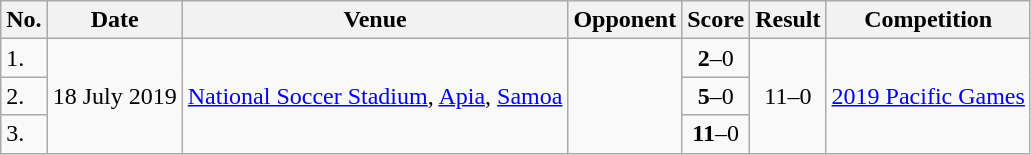<table class="wikitable" style="font-size:100%;">
<tr>
<th>No.</th>
<th>Date</th>
<th>Venue</th>
<th>Opponent</th>
<th>Score</th>
<th>Result</th>
<th>Competition</th>
</tr>
<tr>
<td>1.</td>
<td rowspan="3">18 July 2019</td>
<td rowspan="3"><a href='#'>National Soccer Stadium</a>, <a href='#'>Apia</a>, <a href='#'>Samoa</a></td>
<td rowspan="3"></td>
<td align=center><strong>2</strong>–0</td>
<td rowspan="3" style="text-align:center">11–0</td>
<td rowspan="3"><a href='#'>2019 Pacific Games</a></td>
</tr>
<tr>
<td>2.</td>
<td align=center><strong>5</strong>–0</td>
</tr>
<tr>
<td>3.</td>
<td align=center><strong>11</strong>–0</td>
</tr>
</table>
